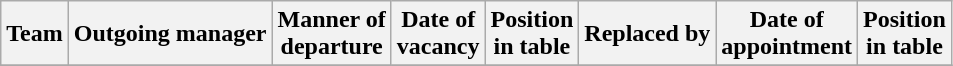<table class="wikitable">
<tr>
<th>Team</th>
<th>Outgoing manager</th>
<th>Manner of<br>departure</th>
<th>Date of<br>vacancy</th>
<th>Position<br>in table</th>
<th>Replaced by</th>
<th>Date of<br>appointment</th>
<th>Position<br>in table</th>
</tr>
<tr>
</tr>
</table>
